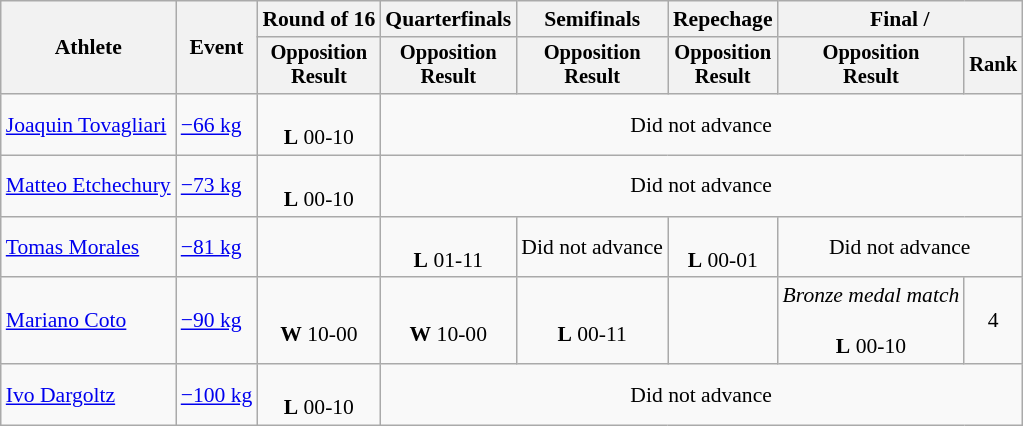<table class="wikitable" style="font-size:90%">
<tr>
<th rowspan=2>Athlete</th>
<th rowspan=2>Event</th>
<th>Round of 16</th>
<th>Quarterfinals</th>
<th>Semifinals</th>
<th>Repechage</th>
<th colspan=2>Final / </th>
</tr>
<tr style="font-size:95%">
<th>Opposition<br>Result</th>
<th>Opposition<br>Result</th>
<th>Opposition<br>Result</th>
<th>Opposition<br>Result</th>
<th>Opposition<br>Result</th>
<th>Rank</th>
</tr>
<tr align=center>
<td align=left><a href='#'>Joaquin Tovagliari</a></td>
<td align=left><a href='#'>−66 kg</a></td>
<td><br><strong>L</strong> 00-10</td>
<td colspan=5>Did not advance</td>
</tr>
<tr align=center>
<td align=left><a href='#'>Matteo Etchechury</a></td>
<td align=left><a href='#'>−73 kg</a></td>
<td><br><strong>L</strong> 00-10</td>
<td colspan=5>Did not advance</td>
</tr>
<tr align=center>
<td align=left><a href='#'>Tomas Morales</a></td>
<td align=left><a href='#'>−81 kg</a></td>
<td></td>
<td><br><strong>L</strong> 01-11</td>
<td>Did not advance</td>
<td><br><strong>L</strong> 00-01</td>
<td colspan=2>Did not advance</td>
</tr>
<tr align=center>
<td align=left><a href='#'>Mariano Coto</a></td>
<td align=left><a href='#'>−90 kg</a></td>
<td><br><strong>W</strong> 10-00</td>
<td><br><strong>W</strong> 10-00</td>
<td><br><strong>L</strong> 00-11</td>
<td></td>
<td><em>Bronze medal match</em><br><br><strong>L</strong> 00-10</td>
<td>4</td>
</tr>
<tr align=center>
<td align=left><a href='#'>Ivo Dargoltz</a></td>
<td align=left><a href='#'>−100 kg</a></td>
<td><br><strong>L</strong> 00-10</td>
<td colspan=5>Did not advance</td>
</tr>
</table>
